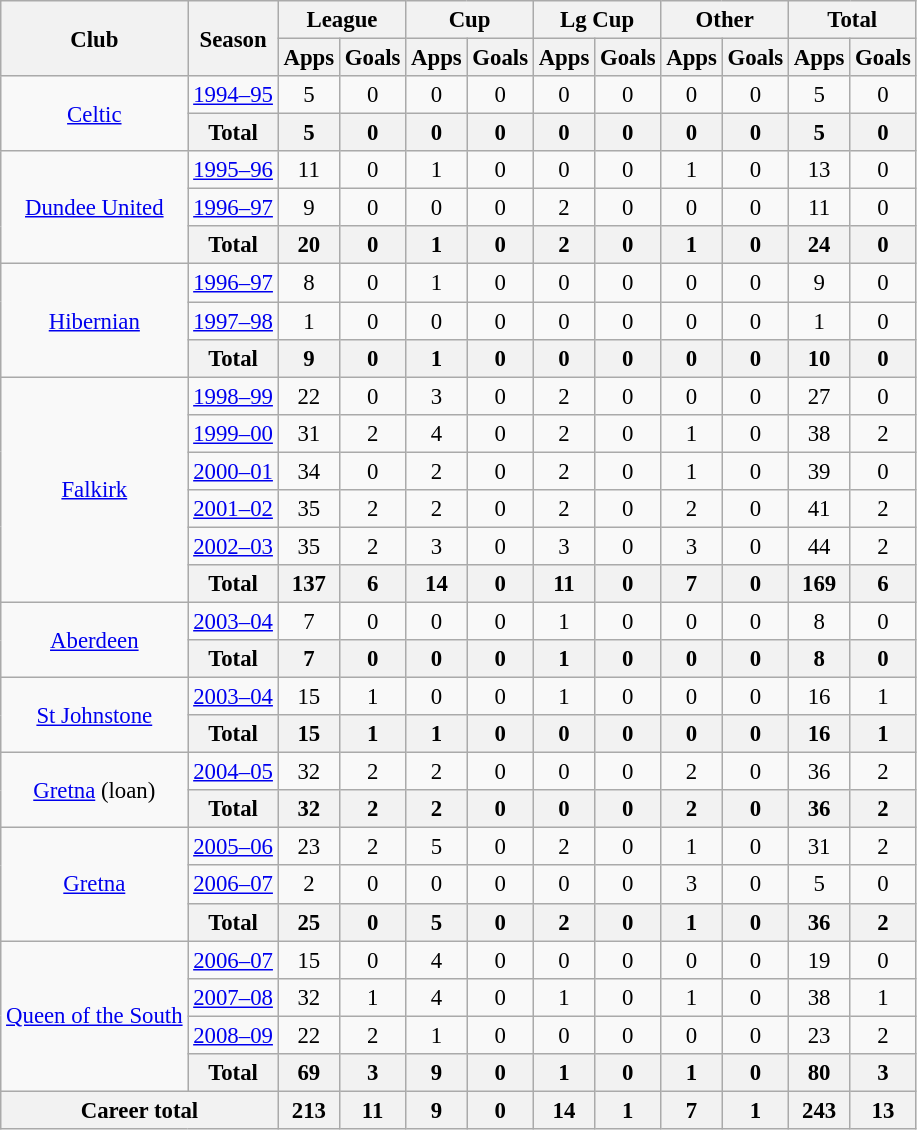<table class="wikitable" style="font-size:95%; text-align:center">
<tr>
<th rowspan="2">Club</th>
<th rowspan="2">Season</th>
<th colspan="2">League</th>
<th colspan="2">Cup</th>
<th colspan="2">Lg Cup</th>
<th colspan="2">Other</th>
<th colspan="2">Total</th>
</tr>
<tr>
<th>Apps</th>
<th>Goals</th>
<th>Apps</th>
<th>Goals</th>
<th>Apps</th>
<th>Goals</th>
<th>Apps</th>
<th>Goals</th>
<th>Apps</th>
<th>Goals</th>
</tr>
<tr>
<td rowspan="2"><a href='#'>Celtic</a></td>
<td><a href='#'>1994–95</a></td>
<td>5</td>
<td>0</td>
<td>0</td>
<td>0</td>
<td>0</td>
<td>0</td>
<td>0</td>
<td>0</td>
<td>5</td>
<td>0</td>
</tr>
<tr>
<th>Total</th>
<th>5</th>
<th>0</th>
<th>0</th>
<th>0</th>
<th>0</th>
<th>0</th>
<th>0</th>
<th>0</th>
<th>5</th>
<th>0</th>
</tr>
<tr>
<td rowspan="3"><a href='#'>Dundee United</a></td>
<td><a href='#'>1995–96</a></td>
<td>11</td>
<td>0</td>
<td>1</td>
<td>0</td>
<td>0</td>
<td>0</td>
<td>1</td>
<td>0</td>
<td>13</td>
<td>0</td>
</tr>
<tr>
<td><a href='#'>1996–97</a></td>
<td>9</td>
<td>0</td>
<td>0</td>
<td>0</td>
<td>2</td>
<td>0</td>
<td>0</td>
<td>0</td>
<td>11</td>
<td>0</td>
</tr>
<tr>
<th>Total</th>
<th>20</th>
<th>0</th>
<th>1</th>
<th>0</th>
<th>2</th>
<th>0</th>
<th>1</th>
<th>0</th>
<th>24</th>
<th>0</th>
</tr>
<tr>
<td rowspan="3"><a href='#'>Hibernian</a></td>
<td><a href='#'>1996–97</a></td>
<td>8</td>
<td>0</td>
<td>1</td>
<td>0</td>
<td>0</td>
<td>0</td>
<td>0</td>
<td>0</td>
<td>9</td>
<td>0</td>
</tr>
<tr>
<td><a href='#'>1997–98</a></td>
<td>1</td>
<td>0</td>
<td>0</td>
<td>0</td>
<td>0</td>
<td>0</td>
<td>0</td>
<td>0</td>
<td>1</td>
<td>0</td>
</tr>
<tr>
<th>Total</th>
<th>9</th>
<th>0</th>
<th>1</th>
<th>0</th>
<th>0</th>
<th>0</th>
<th>0</th>
<th>0</th>
<th>10</th>
<th>0</th>
</tr>
<tr>
<td rowspan="6"><a href='#'>Falkirk</a></td>
<td><a href='#'>1998–99</a></td>
<td>22</td>
<td>0</td>
<td>3</td>
<td>0</td>
<td>2</td>
<td>0</td>
<td>0</td>
<td>0</td>
<td>27</td>
<td>0</td>
</tr>
<tr>
<td><a href='#'>1999–00</a></td>
<td>31</td>
<td>2</td>
<td>4</td>
<td>0</td>
<td>2</td>
<td>0</td>
<td>1</td>
<td>0</td>
<td>38</td>
<td>2</td>
</tr>
<tr>
<td><a href='#'>2000–01</a></td>
<td>34</td>
<td>0</td>
<td>2</td>
<td>0</td>
<td>2</td>
<td>0</td>
<td>1</td>
<td>0</td>
<td>39</td>
<td>0</td>
</tr>
<tr>
<td><a href='#'>2001–02</a></td>
<td>35</td>
<td>2</td>
<td>2</td>
<td>0</td>
<td>2</td>
<td>0</td>
<td>2</td>
<td>0</td>
<td>41</td>
<td>2</td>
</tr>
<tr>
<td><a href='#'>2002–03</a></td>
<td>35</td>
<td>2</td>
<td>3</td>
<td>0</td>
<td>3</td>
<td>0</td>
<td>3</td>
<td>0</td>
<td>44</td>
<td>2</td>
</tr>
<tr>
<th>Total</th>
<th>137</th>
<th>6</th>
<th>14</th>
<th>0</th>
<th>11</th>
<th>0</th>
<th>7</th>
<th>0</th>
<th>169</th>
<th>6</th>
</tr>
<tr>
<td rowspan="2"><a href='#'>Aberdeen</a></td>
<td><a href='#'>2003–04</a></td>
<td>7</td>
<td>0</td>
<td>0</td>
<td>0</td>
<td>1</td>
<td>0</td>
<td>0</td>
<td>0</td>
<td>8</td>
<td>0</td>
</tr>
<tr>
<th>Total</th>
<th>7</th>
<th>0</th>
<th>0</th>
<th>0</th>
<th>1</th>
<th>0</th>
<th>0</th>
<th>0</th>
<th>8</th>
<th>0</th>
</tr>
<tr>
<td rowspan="2"><a href='#'>St Johnstone</a></td>
<td><a href='#'>2003–04</a></td>
<td>15</td>
<td>1</td>
<td>0</td>
<td>0</td>
<td>1</td>
<td>0</td>
<td>0</td>
<td>0</td>
<td>16</td>
<td>1</td>
</tr>
<tr>
<th>Total</th>
<th>15</th>
<th>1</th>
<th>1</th>
<th>0</th>
<th>0</th>
<th>0</th>
<th>0</th>
<th>0</th>
<th>16</th>
<th>1</th>
</tr>
<tr>
<td rowspan="2"><a href='#'>Gretna</a> (loan)</td>
<td><a href='#'>2004–05</a></td>
<td>32</td>
<td>2</td>
<td>2</td>
<td>0</td>
<td>0</td>
<td>0</td>
<td>2</td>
<td>0</td>
<td>36</td>
<td>2</td>
</tr>
<tr>
<th>Total</th>
<th>32</th>
<th>2</th>
<th>2</th>
<th>0</th>
<th>0</th>
<th>0</th>
<th>2</th>
<th>0</th>
<th>36</th>
<th>2</th>
</tr>
<tr>
<td rowspan="3"><a href='#'>Gretna</a></td>
<td><a href='#'>2005–06</a></td>
<td>23</td>
<td>2</td>
<td>5</td>
<td>0</td>
<td>2</td>
<td>0</td>
<td>1</td>
<td>0</td>
<td>31</td>
<td>2</td>
</tr>
<tr>
<td><a href='#'>2006–07</a></td>
<td>2</td>
<td>0</td>
<td>0</td>
<td>0</td>
<td>0</td>
<td>0</td>
<td>3</td>
<td>0</td>
<td>5</td>
<td>0</td>
</tr>
<tr>
<th>Total</th>
<th>25</th>
<th>0</th>
<th>5</th>
<th>0</th>
<th>2</th>
<th>0</th>
<th>1</th>
<th>0</th>
<th>36</th>
<th>2</th>
</tr>
<tr>
<td rowspan="4"><a href='#'>Queen of the South</a></td>
<td><a href='#'>2006–07</a></td>
<td>15</td>
<td>0</td>
<td>4</td>
<td>0</td>
<td>0</td>
<td>0</td>
<td>0</td>
<td>0</td>
<td>19</td>
<td>0</td>
</tr>
<tr>
<td><a href='#'>2007–08</a></td>
<td>32</td>
<td>1</td>
<td>4</td>
<td>0</td>
<td>1</td>
<td>0</td>
<td>1</td>
<td>0</td>
<td>38</td>
<td>1</td>
</tr>
<tr>
<td><a href='#'>2008–09</a></td>
<td>22</td>
<td>2</td>
<td>1</td>
<td>0</td>
<td>0</td>
<td>0</td>
<td>0</td>
<td>0</td>
<td>23</td>
<td>2</td>
</tr>
<tr>
<th>Total</th>
<th>69</th>
<th>3</th>
<th>9</th>
<th>0</th>
<th>1</th>
<th>0</th>
<th>1</th>
<th>0</th>
<th>80</th>
<th>3</th>
</tr>
<tr>
<th colspan="2">Career total</th>
<th>213</th>
<th>11</th>
<th>9</th>
<th>0</th>
<th>14</th>
<th>1</th>
<th>7</th>
<th>1</th>
<th>243</th>
<th>13</th>
</tr>
</table>
